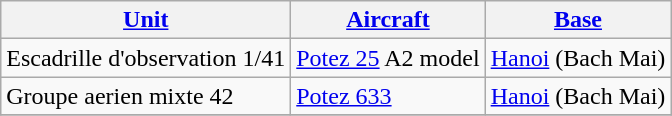<table class="wikitable">
<tr>
<th><strong><a href='#'>Unit</a></strong></th>
<th><strong><a href='#'>Aircraft</a></strong></th>
<th><strong><a href='#'>Base</a></strong></th>
</tr>
<tr>
<td>Escadrille d'observation 1/41</td>
<td><a href='#'>Potez 25</a> A2 model</td>
<td><a href='#'>Hanoi</a> (Bach Mai)</td>
</tr>
<tr>
<td>Groupe aerien mixte 42</td>
<td><a href='#'>Potez 633</a></td>
<td><a href='#'>Hanoi</a> (Bach Mai)</td>
</tr>
<tr>
</tr>
</table>
